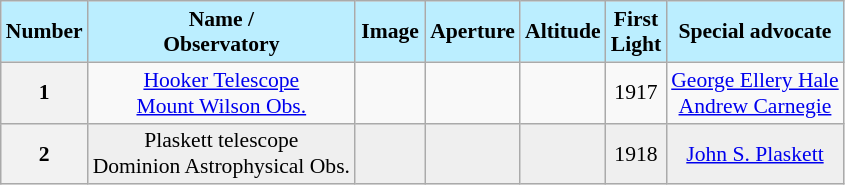<table class="wikitable" style="font-size: 90%; text-align: center;">
<tr>
<th style="background: #BBEEFF;">Number</th>
<th style="background: #BBEEFF;">Name /<br> Observatory</th>
<th style="width:40px; background: #BBEEFF;">Image</th>
<th style="background: #BBEEFF;">Aperture</th>
<th style="background: #BBEEFF;">Altitude</th>
<th style="background: #BBEEFF;">First <br>Light</th>
<th style="background: #BBEEFF;">Special advocate</th>
</tr>
<tr>
<th>1</th>
<td><a href='#'>Hooker Telescope</a> <br> <a href='#'>Mount Wilson Obs.</a></td>
<td></td>
<td></td>
<td></td>
<td>1917</td>
<td><a href='#'>George Ellery Hale</a> <br> <a href='#'>Andrew Carnegie</a></td>
</tr>
<tr bgcolor="efefef">
<th>2</th>
<td>Plaskett telescope <br>Dominion Astrophysical Obs.</td>
<td></td>
<td></td>
<td></td>
<td>1918</td>
<td><a href='#'>John S. Plaskett</a></td>
</tr>
</table>
